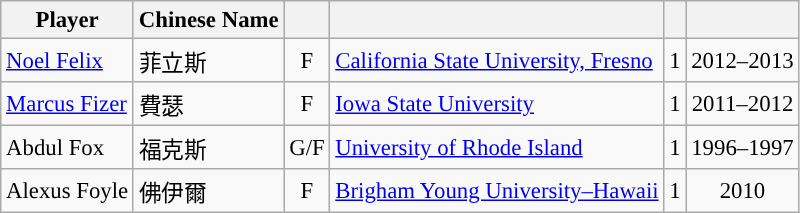<table class="wikitable sortable" style="font-size:95%; text-align:right;">
<tr>
<th>Player</th>
<th>Chinese Name</th>
<th></th>
<th></th>
<th></th>
<th></th>
</tr>
<tr>
<td align="left"><a href='#'>Noel Felix</a></td>
<td align="left">菲立斯</td>
<td align="center">F</td>
<td align="left"><a href='#'>California State University, Fresno</a></td>
<td align="center">1</td>
<td align="center">2012–2013</td>
</tr>
<tr>
<td align="left"><a href='#'>Marcus Fizer</a></td>
<td align="left">費瑟</td>
<td align="center">F</td>
<td align="left"><a href='#'>Iowa State University</a></td>
<td align="center">1</td>
<td align="center">2011–2012</td>
</tr>
<tr>
<td align="left">Abdul Fox</td>
<td align="left">福克斯</td>
<td align="center">G/F</td>
<td align="left"><a href='#'>University of Rhode Island</a></td>
<td align="center">1</td>
<td align="center">1996–1997</td>
</tr>
<tr>
<td align="left">Alexus Foyle</td>
<td align="left">佛伊爾</td>
<td align="center">F</td>
<td align="left"><a href='#'>Brigham Young University–Hawaii</a></td>
<td align="center">1</td>
<td align="center">2010</td>
</tr>
</table>
